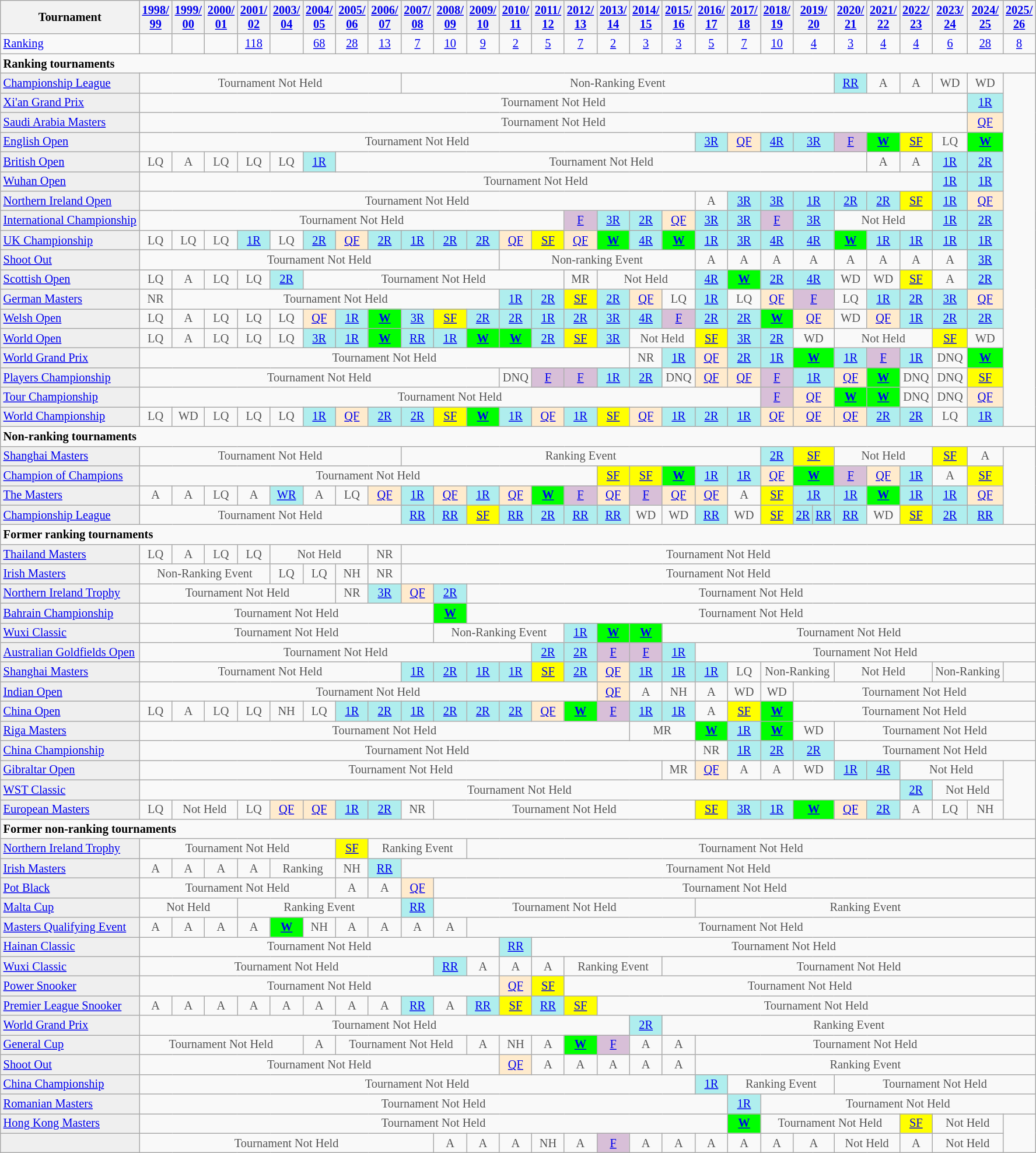<table class="wikitable"  style="font-size:85%;">
<tr>
<th>Tournament</th>
<th><a href='#'>1998/<br>99</a></th>
<th><a href='#'>1999/<br>00</a></th>
<th><a href='#'>2000/<br>01</a></th>
<th><a href='#'>2001/<br>02</a></th>
<th><a href='#'>2003/<br>04</a></th>
<th><a href='#'>2004/<br>05</a></th>
<th><a href='#'>2005/<br>06</a></th>
<th><a href='#'>2006/<br>07</a></th>
<th><a href='#'>2007/<br>08</a></th>
<th><a href='#'>2008/<br>09</a></th>
<th><a href='#'>2009/<br>10</a></th>
<th><a href='#'>2010/<br>11</a></th>
<th><a href='#'>2011/<br>12</a></th>
<th><a href='#'>2012/<br>13</a></th>
<th><a href='#'>2013/<br>14</a></th>
<th><a href='#'>2014/<br>15</a></th>
<th><a href='#'>2015/<br>16</a></th>
<th><a href='#'>2016/<br>17</a></th>
<th><a href='#'>2017/<br>18</a></th>
<th><a href='#'>2018/<br>19</a></th>
<th colspan="2"><a href='#'>2019/<br>20</a></th>
<th><a href='#'>2020/<br>21</a></th>
<th><a href='#'>2021/<br>22</a></th>
<th><a href='#'>2022/<br>23</a></th>
<th><a href='#'>2023/<br>24</a></th>
<th><a href='#'>2024/<br>25</a></th>
<th><a href='#'>2025/<br>26</a></th>
</tr>
<tr>
<td><a href='#'>Ranking</a></td>
<td align="center"></td>
<td align="center"></td>
<td align="center"></td>
<td align="center"><a href='#'>118</a></td>
<td align="center"></td>
<td align="center"><a href='#'>68</a></td>
<td align="center"><a href='#'>28</a></td>
<td align="center"><a href='#'>13</a></td>
<td align="center"><a href='#'>7</a></td>
<td align="center"><a href='#'>10</a></td>
<td align="center"><a href='#'>9</a></td>
<td align="center"><a href='#'>2</a></td>
<td align="center"><a href='#'>5</a></td>
<td align="center"><a href='#'>7</a></td>
<td align="center"><a href='#'>2</a></td>
<td align="center"><a href='#'>3</a></td>
<td align="center"><a href='#'>3</a></td>
<td align="center"><a href='#'>5</a></td>
<td align="center"><a href='#'>7</a></td>
<td align="center"><a href='#'>10</a></td>
<td align="center" colspan="2"><a href='#'>4</a></td>
<td align="center"><a href='#'>3</a></td>
<td align="center"><a href='#'>4</a></td>
<td align="center"><a href='#'>4</a></td>
<td align="center"><a href='#'>6</a></td>
<td align="center"><a href='#'>28</a></td>
<td align="center"><a href='#'>8</a></td>
</tr>
<tr>
<td colspan="30"><strong>Ranking tournaments</strong></td>
</tr>
<tr>
<td style="background:#EFEFEF;"><a href='#'>Championship League</a></td>
<td align="center" colspan="8" style="color:#555555;">Tournament Not Held</td>
<td align="center" colspan="14" style="color:#555555;">Non-Ranking Event</td>
<td align="center" style="background:#afeeee;"><a href='#'>RR</a></td>
<td align="center" style="color:#555555;">A</td>
<td align="center" style="color:#555555;">A</td>
<td align="center" style="color:#555555;">WD</td>
<td align="center" style="color:#555555;">WD</td>
</tr>
<tr>
<td style="background:#EFEFEF;"><a href='#'>Xi'an Grand Prix</a></td>
<td align="center" colspan="26" style="color:#555555;">Tournament Not Held</td>
<td align="center" style="background:#afeeee;"><a href='#'>1R</a></td>
</tr>
<tr>
<td style="background:#EFEFEF;"><a href='#'>Saudi Arabia Masters</a></td>
<td align="center" colspan="26" style="color:#555555;">Tournament Not Held</td>
<td align="center" style="background:#ffebcd;"><a href='#'>QF</a></td>
</tr>
<tr>
<td style="background:#EFEFEF;"><a href='#'>English Open</a></td>
<td align="center" colspan="17" style="color:#555555;">Tournament Not Held</td>
<td align="center" style="background:#afeeee;"><a href='#'>3R</a></td>
<td align="center" style="background:#ffebcd;"><a href='#'>QF</a></td>
<td align="center" style="background:#afeeee;"><a href='#'>4R</a></td>
<td align="center" colspan="2" style="background:#afeeee;"><a href='#'>3R</a></td>
<td align="center" style="background:#D8BFD8;"><a href='#'>F</a></td>
<td align="center" style="background:#00ff00;"><a href='#'><strong>W</strong></a></td>
<td align="center" style="background:yellow;"><a href='#'>SF</a></td>
<td align="center" style="color:#555555;">LQ</td>
<td align="center" style="background:lime;"><a href='#'><strong>W</strong></a></td>
</tr>
<tr>
<td style="background:#EFEFEF;"><a href='#'>British Open</a></td>
<td align="center" style="color:#555555;">LQ</td>
<td align="center" style="color:#555555;">A</td>
<td align="center" style="color:#555555;">LQ</td>
<td align="center" style="color:#555555;">LQ</td>
<td align="center" style="color:#555555;">LQ</td>
<td align="center" style="background:#afeeee;"><a href='#'>1R</a></td>
<td align="center" colspan="17" style="color:#555555;">Tournament Not Held</td>
<td align="center" style="color:#555555;">A</td>
<td align="center" style="color:#555555;">A</td>
<td align="center" style="background:#afeeee;"><a href='#'>1R</a></td>
<td align="center" style="background:#afeeee;"><a href='#'>2R</a></td>
</tr>
<tr>
<td style="background:#EFEFEF;"><a href='#'>Wuhan Open</a></td>
<td align="center" colspan="25" style="color:#555555;">Tournament Not Held</td>
<td align="center" style="background:#afeeee;"><a href='#'>1R</a></td>
<td align="center" style="background:#afeeee;"><a href='#'>1R</a></td>
</tr>
<tr>
<td style="background:#EFEFEF;"><a href='#'>Northern Ireland Open</a></td>
<td align="center" colspan="17" style="color:#555555;">Tournament Not Held</td>
<td align="center" style="color:#555555;">A</td>
<td align="center" style="background:#afeeee;"><a href='#'>3R</a></td>
<td align="center" style="background:#afeeee;"><a href='#'>3R</a></td>
<td align="center" colspan="2" style="background:#afeeee;"><a href='#'>1R</a></td>
<td align="center" style="background:#afeeee;"><a href='#'>2R</a></td>
<td align="center" style="background:#afeeee;"><a href='#'>2R</a></td>
<td align="center" style="background:yellow;"><a href='#'>SF</a></td>
<td align="center" style="background:#afeeee;"><a href='#'>1R</a></td>
<td align="center" style="background:#ffebcd;"><a href='#'>QF</a></td>
</tr>
<tr>
<td style="background:#EFEFEF;"><a href='#'>International Championship</a></td>
<td align="center" colspan="13" style="color:#555555;">Tournament Not Held</td>
<td align="center" style="background:#D8BFD8;"><a href='#'>F</a></td>
<td align="center" style="background:#afeeee;"><a href='#'>3R</a></td>
<td align="center" style="background:#afeeee;"><a href='#'>2R</a></td>
<td align="center" style="background:#ffebcd;"><a href='#'>QF</a></td>
<td align="center" style="background:#afeeee;"><a href='#'>3R</a></td>
<td align="center" style="background:#afeeee;"><a href='#'>3R</a></td>
<td align="center" style="background:#D8BFD8;"><a href='#'>F</a></td>
<td align="center" colspan="2" style="background:#afeeee;"><a href='#'>3R</a></td>
<td align="center" colspan="3" style="color:#555555;">Not Held</td>
<td align="center" style="background:#afeeee;"><a href='#'>1R</a></td>
<td align="center" style="background:#afeeee;"><a href='#'>2R</a></td>
</tr>
<tr>
<td style="background:#EFEFEF;"><a href='#'>UK Championship</a></td>
<td align="center" style="color:#555555;">LQ</td>
<td align="center" style="color:#555555;">LQ</td>
<td align="center" style="color:#555555;">LQ</td>
<td align="center" style="background:#afeeee;"><a href='#'>1R</a></td>
<td align="center" style="color:#555555;">LQ</td>
<td align="center" style="background:#afeeee;"><a href='#'>2R</a></td>
<td align="center" style="background:#ffebcd;"><a href='#'>QF</a></td>
<td align="center" style="background:#afeeee;"><a href='#'>2R</a></td>
<td align="center" style="background:#afeeee;"><a href='#'>1R</a></td>
<td align="center" style="background:#afeeee;"><a href='#'>2R</a></td>
<td align="center" style="background:#afeeee;"><a href='#'>2R</a></td>
<td align="center" style="background:#ffebcd;"><a href='#'>QF</a></td>
<td align="center" style="background:yellow;"><a href='#'>SF</a></td>
<td align="center" style="background:#ffebcd;"><a href='#'>QF</a></td>
<td align="center" style="background:#00ff00;"><a href='#'><strong>W</strong></a></td>
<td align="center" style="background:#afeeee;"><a href='#'>4R</a></td>
<td align="center" style="background:#00ff00;"><a href='#'><strong>W</strong></a></td>
<td align="center" style="background:#afeeee;"><a href='#'>1R</a></td>
<td align="center" style="background:#afeeee;"><a href='#'>3R</a></td>
<td align="center" style="background:#afeeee;"><a href='#'>4R</a></td>
<td align="center" colspan="2" style="background:#afeeee;"><a href='#'>4R</a></td>
<td align="center" style="background:#00ff00;"><a href='#'><strong>W</strong></a></td>
<td align="center" style="background:#afeeee;"><a href='#'>1R</a></td>
<td align="center" style="background:#afeeee;"><a href='#'>1R</a></td>
<td align="center" style="background:#afeeee;"><a href='#'>1R</a></td>
<td align="center" style="background:#afeeee;"><a href='#'>1R</a></td>
</tr>
<tr>
<td style="background:#EFEFEF;"><a href='#'>Shoot Out</a></td>
<td align="center" colspan="11" style="color:#555555;">Tournament Not Held</td>
<td align="center" colspan="6" style="color:#555555;">Non-ranking Event</td>
<td align="center" style="color:#555555;">A</td>
<td align="center" style="color:#555555;">A</td>
<td align="center" style="color:#555555;">A</td>
<td align="center" colspan="2" style="color:#555555;">A</td>
<td align="center" style="color:#555555;">A</td>
<td align="center" style="color:#555555;">A</td>
<td align="center" style="color:#555555;">A</td>
<td align="center" style="color:#555555;">A</td>
<td align="center" style="background:#afeeee;"><a href='#'>3R</a></td>
</tr>
<tr>
<td style="background:#EFEFEF;"><a href='#'>Scottish Open</a></td>
<td align="center" style="color:#555555;">LQ</td>
<td align="center" style="color:#555555;">A</td>
<td align="center" style="color:#555555;">LQ</td>
<td align="center" style="color:#555555;">LQ</td>
<td align="center" style="background:#afeeee;"><a href='#'>2R</a></td>
<td align="center" colspan="8" style="color:#555555;">Tournament Not Held</td>
<td align="center" style="color:#555555;">MR</td>
<td align="center" colspan="3" style="color:#555555;">Not Held</td>
<td align="center" style="background:#afeeee;"><a href='#'>4R</a></td>
<td align="center" style="background:#00ff00;"><a href='#'><strong>W</strong></a></td>
<td align="center" style="background:#afeeee;"><a href='#'>2R</a></td>
<td align="center" colspan="2" style="background:#afeeee;"><a href='#'>4R</a></td>
<td align="center" style="color:#555555;">WD</td>
<td align="center" style="color:#555555;">WD</td>
<td align="center" style="background:yellow;"><a href='#'>SF</a></td>
<td align="center" style="color:#555555;">A</td>
<td align="center" style="background:#afeeee;"><a href='#'>2R</a></td>
</tr>
<tr>
<td style="background:#EFEFEF;"><a href='#'>German Masters</a></td>
<td align="center" style="color:#555555;">NR</td>
<td align="center" colspan="10" style="color:#555555;">Tournament Not Held</td>
<td align="center" style="background:#afeeee;"><a href='#'>1R</a></td>
<td align="center" style="background:#afeeee;"><a href='#'>2R</a></td>
<td align="center" style="background:yellow;"><a href='#'>SF</a></td>
<td align="center" style="background:#afeeee;"><a href='#'>2R</a></td>
<td align="center" style="background:#ffebcd;"><a href='#'>QF</a></td>
<td align="center" style="color:#555555;">LQ</td>
<td align="center" style="background:#afeeee;"><a href='#'>1R</a></td>
<td align="center" style="color:#555555;">LQ</td>
<td align="center" style="background:#ffebcd;"><a href='#'>QF</a></td>
<td align="center" colspan="2" style="background:#D8BFD8;"><a href='#'>F</a></td>
<td align="center" style="color:#555555;">LQ</td>
<td align="center" style="background:#afeeee;"><a href='#'>1R</a></td>
<td align="center" style="background:#afeeee;"><a href='#'>2R</a></td>
<td align="center" style="background:#afeeee;"><a href='#'>3R</a></td>
<td align="center" style="background:#ffebcd;"><a href='#'>QF</a></td>
</tr>
<tr>
<td style="background:#EFEFEF;"><a href='#'>Welsh Open</a></td>
<td align="center" style="color:#555555;">LQ</td>
<td align="center" style="color:#555555;">A</td>
<td align="center" style="color:#555555;">LQ</td>
<td align="center" style="color:#555555;">LQ</td>
<td align="center" style="color:#555555;">LQ</td>
<td align="center" style="background:#ffebcd;"><a href='#'>QF</a></td>
<td align="center" style="background:#afeeee;"><a href='#'>1R</a></td>
<td align="center" style="background:#00ff00;"><a href='#'><strong>W</strong></a></td>
<td align="center" style="background:#afeeee;"><a href='#'>3R</a></td>
<td align="center" style="background:yellow;"><a href='#'>SF</a></td>
<td align="center" style="background:#afeeee;"><a href='#'>2R</a></td>
<td align="center" style="background:#afeeee;"><a href='#'>2R</a></td>
<td align="center" style="background:#afeeee;"><a href='#'>1R</a></td>
<td align="center" style="background:#afeeee;"><a href='#'>2R</a></td>
<td align="center" style="background:#afeeee;"><a href='#'>3R</a></td>
<td align="center" style="background:#afeeee;"><a href='#'>4R</a></td>
<td align="center" style="background:#D8BFD8;"><a href='#'>F</a></td>
<td align="center" style="background:#afeeee;"><a href='#'>2R</a></td>
<td align="center" style="background:#afeeee;"><a href='#'>2R</a></td>
<td align="center" style="background:#00ff00;"><a href='#'><strong>W</strong></a></td>
<td align="center" colspan="2" style="background:#ffebcd;"><a href='#'>QF</a></td>
<td align="center" style="color:#555555;">WD</td>
<td align="center" style="background:#ffebcd;"><a href='#'>QF</a></td>
<td align="center" style="background:#afeeee;"><a href='#'>1R</a></td>
<td align="center" style="background:#afeeee;"><a href='#'>2R</a></td>
<td align="center" style="background:#afeeee;"><a href='#'>2R</a></td>
</tr>
<tr>
<td style="background:#EFEFEF;"><a href='#'>World Open</a></td>
<td align="center" style="color:#555555;">LQ</td>
<td align="center" style="color:#555555;">A</td>
<td align="center" style="color:#555555;">LQ</td>
<td align="center" style="color:#555555;">LQ</td>
<td align="center" style="color:#555555;">LQ</td>
<td align="center" style="background:#afeeee;"><a href='#'>3R</a></td>
<td align="center" style="background:#afeeee;"><a href='#'>1R</a></td>
<td align="center" style="background:#00ff00;"><a href='#'><strong>W</strong></a></td>
<td align="center" style="background:#afeeee;"><a href='#'>RR</a></td>
<td align="center" style="background:#afeeee;"><a href='#'>1R</a></td>
<td align="center" style="background:#00ff00;"><a href='#'><strong>W</strong></a></td>
<td align="center" style="background:#00ff00;"><a href='#'><strong>W</strong></a></td>
<td align="center" style="background:#afeeee;"><a href='#'>2R</a></td>
<td align="center" style="background:yellow;"><a href='#'>SF</a></td>
<td align="center" style="background:#afeeee;"><a href='#'>3R</a></td>
<td align="center" colspan="2" style="color:#555555;">Not Held</td>
<td align="center" style="background:yellow;"><a href='#'>SF</a></td>
<td align="center" style="background:#afeeee;"><a href='#'>3R</a></td>
<td align="center" style="background:#afeeee;"><a href='#'>2R</a></td>
<td align="center" colspan="2" style="color:#555555;">WD</td>
<td align="center" colspan="3" style="color:#555555;">Not Held</td>
<td align="center" style="background:yellow;"><a href='#'>SF</a></td>
<td align="center" style="color:#555555;">WD</td>
</tr>
<tr>
<td style="background:#EFEFEF;"><a href='#'>World Grand Prix</a></td>
<td align="center" colspan="15" style="color:#555555;">Tournament Not Held</td>
<td align="center" style="color:#555555;">NR</td>
<td align="center" style="background:#afeeee;"><a href='#'>1R</a></td>
<td align="center" style="background:#ffebcd;"><a href='#'>QF</a></td>
<td align="center" style="background:#afeeee;"><a href='#'>2R</a></td>
<td align="center" style="background:#afeeee;"><a href='#'>1R</a></td>
<td align="center" colspan="2" style="background:#00ff00;"><a href='#'><strong>W</strong></a></td>
<td align="center" style="background:#afeeee;"><a href='#'>1R</a></td>
<td align="center" style="background:#D8BFD8;"><a href='#'>F</a></td>
<td align="center" style="background:#afeeee;"><a href='#'>1R</a></td>
<td align="center" style="color:#555555;">DNQ</td>
<td align="center" style="background:#00ff00;"><a href='#'><strong>W</strong></a></td>
</tr>
<tr>
<td style="background:#EFEFEF;"><a href='#'>Players Championship</a></td>
<td align="center" colspan="11" style="color:#555555;">Tournament Not Held</td>
<td align="center" style="color:#555555;">DNQ</td>
<td align="center" style="background:#D8BFD8;"><a href='#'>F</a></td>
<td align="center" style="background:#D8BFD8;"><a href='#'>F</a></td>
<td align="center" style="background:#afeeee;"><a href='#'>1R</a></td>
<td align="center" style="background:#afeeee;"><a href='#'>2R</a></td>
<td align="center" style="color:#555555;">DNQ</td>
<td align="center" style="background:#ffebcd;"><a href='#'>QF</a></td>
<td align="center" style="background:#ffebcd;"><a href='#'>QF</a></td>
<td align="center" style="background:#D8BFD8;"><a href='#'>F</a></td>
<td align="center" colspan="2" style="background:#afeeee;"><a href='#'>1R</a></td>
<td align="center" style="background:#ffebcd;"><a href='#'>QF</a></td>
<td align="center" style="background:#00ff00;"><a href='#'><strong>W</strong></a></td>
<td align="center" style="color:#555555;">DNQ</td>
<td align="center" style="color:#555555;">DNQ</td>
<td align="center" style="background:yellow;"><a href='#'>SF</a></td>
</tr>
<tr>
<td style="background:#EFEFEF;"><a href='#'>Tour Championship</a></td>
<td align="center" colspan="19" style="color:#555555;">Tournament Not Held</td>
<td align="center" style="background:#D8BFD8;"><a href='#'>F</a></td>
<td align="center" colspan="2" style="background:#ffebcd;"><a href='#'>QF</a></td>
<td align="center" style="background:#00ff00;"><a href='#'><strong>W</strong></a></td>
<td align="center" style="background:#00ff00;"><a href='#'><strong>W</strong></a></td>
<td align="center" style="color:#555555;">DNQ</td>
<td align="center" style="color:#555555;">DNQ</td>
<td align="center" style="background:#ffebcd;"><a href='#'>QF</a></td>
</tr>
<tr>
<td style="background:#EFEFEF;"><a href='#'>World Championship</a></td>
<td align="center" style="color:#555555;">LQ</td>
<td align="center" style="color:#555555;">WD</td>
<td align="center" style="color:#555555;">LQ</td>
<td align="center" style="color:#555555;">LQ</td>
<td align="center" style="color:#555555;">LQ</td>
<td align="center" style="background:#afeeee;"><a href='#'>1R</a></td>
<td align="center" style="background:#ffebcd;"><a href='#'>QF</a></td>
<td align="center" style="background:#afeeee;"><a href='#'>2R</a></td>
<td align="center" style="background:#afeeee;"><a href='#'>2R</a></td>
<td align="center" style="background:yellow;"><a href='#'>SF</a></td>
<td align="center" style="background:#00ff00;"><a href='#'><strong>W</strong></a></td>
<td align="center" style="background:#afeeee;"><a href='#'>1R</a></td>
<td align="center" style="background:#ffebcd;"><a href='#'>QF</a></td>
<td align="center" style="background:#afeeee;"><a href='#'>1R</a></td>
<td align="center" style="background:yellow;"><a href='#'>SF</a></td>
<td align="center" style="background:#ffebcd;"><a href='#'>QF</a></td>
<td align="center" style="background:#afeeee;"><a href='#'>1R</a></td>
<td align="center" style="background:#afeeee;"><a href='#'>2R</a></td>
<td align="center" style="background:#afeeee;"><a href='#'>1R</a></td>
<td align="center" style="background:#ffebcd;"><a href='#'>QF</a></td>
<td align="center" colspan="2" style="background:#ffebcd;"><a href='#'>QF</a></td>
<td align="center" style="background:#ffebcd;"><a href='#'>QF</a></td>
<td align="center" style="background:#afeeee;"><a href='#'>2R</a></td>
<td align="center" style="background:#afeeee;"><a href='#'>2R</a></td>
<td align="center" style="color:#555555;">LQ</td>
<td align="center" style="background:#afeeee;"><a href='#'>1R</a></td>
</tr>
<tr>
<td colspan="30"><strong>Non-ranking tournaments</strong></td>
</tr>
<tr>
<td style="background:#EFEFEF;"><a href='#'>Shanghai Masters</a></td>
<td align="center" colspan="8" style="color:#555555;">Tournament Not Held</td>
<td align="center" colspan="11" style="color:#555555;">Ranking Event</td>
<td align="center" style="background:#afeeee;"><a href='#'>2R</a></td>
<td align="center" colspan="2" style="background:yellow;"><a href='#'>SF</a></td>
<td align="center" colspan="3" style="color:#555555;">Not Held</td>
<td align="center" style="background:yellow;"><a href='#'>SF</a></td>
<td align="center" style="color:#555555;">A</td>
</tr>
<tr>
<td style="background:#EFEFEF;"><a href='#'>Champion of Champions</a></td>
<td align="center" colspan="14" style="color:#555555;">Tournament Not Held</td>
<td align="center" style="background:yellow;"><a href='#'>SF</a></td>
<td align="center" style="background:yellow;"><a href='#'>SF</a></td>
<td align="center" style="background:#00ff00;"><a href='#'><strong>W</strong></a></td>
<td align="center" style="background:#afeeee;"><a href='#'>1R</a></td>
<td align="center" style="background:#afeeee;"><a href='#'>1R</a></td>
<td align="center" style="background:#ffebcd;"><a href='#'>QF</a></td>
<td align="center" colspan="2" style="background:#00ff00;"><a href='#'><strong>W</strong></a></td>
<td align="center" style="background:#D8BFD8;"><a href='#'>F</a></td>
<td align="center" style="background:#ffebcd;"><a href='#'>QF</a></td>
<td align="center" style="background:#afeeee;"><a href='#'>1R</a></td>
<td align="center" style="color:#555555;">A</td>
<td align="center" style="background:yellow;"><a href='#'>SF</a></td>
</tr>
<tr>
<td style="background:#EFEFEF;"><a href='#'>The Masters</a></td>
<td align="center" style="color:#555555;">A</td>
<td align="center" style="color:#555555;">A</td>
<td align="center" style="color:#555555;">LQ</td>
<td align="center" style="color:#555555;">A</td>
<td align="center" style="background:#afeeee;"><a href='#'>WR</a></td>
<td align="center" style="color:#555555;">A</td>
<td align="center" style="color:#555555;">LQ</td>
<td align="center" style="background:#ffebcd;"><a href='#'>QF</a></td>
<td align="center" style="background:#afeeee;"><a href='#'>1R</a></td>
<td align="center" style="background:#ffebcd;"><a href='#'>QF</a></td>
<td align="center" style="background:#afeeee;"><a href='#'>1R</a></td>
<td align="center" style="background:#ffebcd;"><a href='#'>QF</a></td>
<td align="center" style="background:#00ff00;"><a href='#'><strong>W</strong></a></td>
<td align="center" style="background:#D8BFD8;"><a href='#'>F</a></td>
<td align="center" style="background:#ffebcd;"><a href='#'>QF</a></td>
<td align="center" style="background:#D8BFD8;"><a href='#'>F</a></td>
<td align="center" style="background:#ffebcd;"><a href='#'>QF</a></td>
<td align="center" style="background:#ffebcd;"><a href='#'>QF</a></td>
<td align="center" style="color:#555555;">A</td>
<td align="center" style="background:yellow;"><a href='#'>SF</a></td>
<td align="center" colspan="2" style="background:#afeeee;"><a href='#'>1R</a></td>
<td align="center" style="background:#afeeee;"><a href='#'>1R</a></td>
<td align="center" style="background:#00ff00;"><a href='#'><strong>W</strong></a></td>
<td align="center" style="background:#afeeee;"><a href='#'>1R</a></td>
<td align="center" style="background:#afeeee;"><a href='#'>1R</a></td>
<td align="center" style="background:#ffebcd;"><a href='#'>QF</a></td>
</tr>
<tr>
<td style="background:#EFEFEF;"><a href='#'>Championship League</a></td>
<td align="center" colspan="8" style="color:#555555;">Tournament Not Held</td>
<td align="center" style="background:#afeeee;"><a href='#'>RR</a></td>
<td align="center" style="background:#afeeee;"><a href='#'>RR</a></td>
<td align="center" style="background:yellow;"><a href='#'>SF</a></td>
<td align="center" style="background:#afeeee;"><a href='#'>RR</a></td>
<td align="center" style="background:#afeeee;"><a href='#'>2R</a></td>
<td align="center" style="background:#afeeee;"><a href='#'>RR</a></td>
<td align="center" style="background:#afeeee;"><a href='#'>RR</a></td>
<td align="center" style="color:#555555;">WD</td>
<td align="center" style="color:#555555;">WD</td>
<td align="center" style="background:#afeeee;"><a href='#'>RR</a></td>
<td align="center" style="color:#555555;">WD</td>
<td align="center" style="background:yellow;"><a href='#'>SF</a></td>
<td align="center" style="background:#afeeee;"><a href='#'>2R</a></td>
<td align="center" style="background:#afeeee;"><a href='#'>RR</a></td>
<td align="center" style="background:#afeeee;"><a href='#'>RR</a></td>
<td align="center" style="color:#555555;">WD</td>
<td align="center" style="background:yellow;"><a href='#'>SF</a></td>
<td align="center" style="background:#afeeee;"><a href='#'>2R</a></td>
<td align="center" style="background:#afeeee;"><a href='#'>RR</a></td>
</tr>
<tr>
<td colspan="30"><strong>Former ranking tournaments</strong></td>
</tr>
<tr>
<td style="background:#EFEFEF;"><a href='#'>Thailand Masters</a></td>
<td align="center" style="color:#555555;">LQ</td>
<td align="center" style="color:#555555;">A</td>
<td align="center" style="color:#555555;">LQ</td>
<td align="center" style="color:#555555;">LQ</td>
<td align="center" colspan="3" style="color:#555555;">Not Held</td>
<td align="center" style="color:#555555;">NR</td>
<td align="center" colspan="30" style="color:#555555;">Tournament Not Held</td>
</tr>
<tr>
<td style="background:#EFEFEF;"><a href='#'>Irish Masters</a></td>
<td align="center" colspan="4" style="color:#555555;">Non-Ranking Event</td>
<td align="center" style="color:#555555;">LQ</td>
<td align="center" style="color:#555555;">LQ</td>
<td align="center" style="color:#555555;">NH</td>
<td align="center" style="color:#555555;">NR</td>
<td align="center" colspan="30" style="color:#555555;">Tournament Not Held</td>
</tr>
<tr>
<td style="background:#EFEFEF;"><a href='#'>Northern Ireland Trophy</a></td>
<td align="center" colspan="6" style="color:#555555;">Tournament Not Held</td>
<td align="center" style="color:#555555;">NR</td>
<td align="center" style="background:#afeeee;"><a href='#'>3R</a></td>
<td align="center" style="background:#ffebcd;"><a href='#'>QF</a></td>
<td align="center" style="background:#afeeee;"><a href='#'>2R</a></td>
<td align="center" colspan="30" style="color:#555555;">Tournament Not Held</td>
</tr>
<tr>
<td style="background:#EFEFEF;"><a href='#'>Bahrain Championship</a></td>
<td align="center" colspan="9" style="color:#555555;">Tournament Not Held</td>
<td align="center" style="background:#00ff00;"><a href='#'><strong>W</strong></a></td>
<td align="center" colspan="30" style="color:#555555;">Tournament Not Held</td>
</tr>
<tr>
<td style="background:#EFEFEF;"><a href='#'>Wuxi Classic</a></td>
<td align="center" colspan="9" style="color:#555555;">Tournament Not Held</td>
<td align="center" colspan="4" style="color:#555555;">Non-Ranking Event</td>
<td align="center" style="background:#afeeee;"><a href='#'>1R</a></td>
<td align="center" style="background:#00ff00;"><a href='#'><strong>W</strong></a></td>
<td align="center" style="background:#00ff00;"><a href='#'><strong>W</strong></a></td>
<td align="center" colspan="30" style="color:#555555;">Tournament Not Held</td>
</tr>
<tr>
<td style="background:#EFEFEF;"><a href='#'>Australian Goldfields Open</a></td>
<td align="center" colspan="12" style="color:#555555;">Tournament Not Held</td>
<td align="center" style="background:#afeeee;"><a href='#'>2R</a></td>
<td align="center" style="background:#afeeee;"><a href='#'>2R</a></td>
<td align="center" style="background:#D8BFD8;"><a href='#'>F</a></td>
<td align="center" style="background:#D8BFD8;"><a href='#'>F</a></td>
<td align="center" style="background:#afeeee;"><a href='#'>1R</a></td>
<td align="center" colspan="30" style="color:#555555;">Tournament Not Held</td>
</tr>
<tr>
<td style="background:#EFEFEF;"><a href='#'>Shanghai Masters</a></td>
<td align="center" colspan="8" style="color:#555555;">Tournament Not Held</td>
<td align="center" style="background:#afeeee;"><a href='#'>1R</a></td>
<td align="center" style="background:#afeeee;"><a href='#'>2R</a></td>
<td align="center" style="background:#afeeee;"><a href='#'>1R</a></td>
<td align="center" style="background:#afeeee;"><a href='#'>1R</a></td>
<td align="center" style="background:yellow;"><a href='#'>SF</a></td>
<td align="center" style="background:#afeeee;"><a href='#'>2R</a></td>
<td align="center" style="background:#ffebcd;"><a href='#'>QF</a></td>
<td align="center" style="background:#afeeee;"><a href='#'>1R</a></td>
<td align="center" style="background:#afeeee;"><a href='#'>1R</a></td>
<td align="center" style="background:#afeeee;"><a href='#'>1R</a></td>
<td align="center" style="color:#555555;">LQ</td>
<td align="center" colspan="3" style="color:#555555;">Non-Ranking</td>
<td align="center" colspan="3" style="color:#555555;">Not Held</td>
<td align="center" colspan="2" style="color:#555555;">Non-Ranking</td>
</tr>
<tr>
<td style="background:#EFEFEF;"><a href='#'>Indian Open</a></td>
<td align="center" colspan="14" style="color:#555555;">Tournament Not Held</td>
<td align="center" style="background:#ffebcd;"><a href='#'>QF</a></td>
<td align="center" style="color:#555555;">A</td>
<td align="center" style="color:#555555;">NH</td>
<td align="center" style="color:#555555;">A</td>
<td align="center" style="color:#555555;">WD</td>
<td align="center" style="color:#555555;">WD</td>
<td align="center" colspan="30" style="color:#555555;">Tournament Not Held</td>
</tr>
<tr>
<td style="background:#EFEFEF;"><a href='#'>China Open</a></td>
<td align="center" style="color:#555555;">LQ</td>
<td align="center" style="color:#555555;">A</td>
<td align="center" style="color:#555555;">LQ</td>
<td align="center" style="color:#555555;">LQ</td>
<td align="center" style="color:#555555;">NH</td>
<td align="center" style="color:#555555;">LQ</td>
<td align="center" style="background:#afeeee;"><a href='#'>1R</a></td>
<td align="center" style="background:#afeeee;"><a href='#'>2R</a></td>
<td align="center" style="background:#afeeee;"><a href='#'>1R</a></td>
<td align="center" style="background:#afeeee;"><a href='#'>2R</a></td>
<td align="center" style="background:#afeeee;"><a href='#'>2R</a></td>
<td align="center" style="background:#afeeee;"><a href='#'>2R</a></td>
<td align="center" style="background:#ffebcd;"><a href='#'>QF</a></td>
<td align="center" style="background:#00ff00;"><a href='#'><strong>W</strong></a></td>
<td align="center" style="background:#D8BFD8;"><a href='#'>F</a></td>
<td align="center" style="background:#afeeee;"><a href='#'>1R</a></td>
<td align="center" style="background:#afeeee;"><a href='#'>1R</a></td>
<td align="center" style="color:#555555;">A</td>
<td align="center" style="background:yellow;"><a href='#'>SF</a></td>
<td align="center" style="background:#00ff00;"><a href='#'><strong>W</strong></a></td>
<td align="center" colspan="30" style="color:#555555;">Tournament Not Held</td>
</tr>
<tr>
<td style="background:#EFEFEF;"><a href='#'>Riga Masters</a></td>
<td align="center" colspan="15" style="color:#555555;">Tournament Not Held</td>
<td align="center" colspan="2" style="color:#555555;">MR</td>
<td align="center" style="background:#00ff00;"><a href='#'><strong>W</strong></a></td>
<td align="center" style="background:#afeeee;"><a href='#'>1R</a></td>
<td align="center" style="background:#00ff00;"><a href='#'><strong>W</strong></a></td>
<td align="center" colspan="2" style="color:#555555;">WD</td>
<td align="center" colspan="30" style="color:#555555;">Tournament Not Held</td>
</tr>
<tr>
<td style="background:#EFEFEF;"><a href='#'>China Championship</a></td>
<td align="center" colspan="17" style="color:#555555;">Tournament Not Held</td>
<td align="center" style="color:#555555;">NR</td>
<td align="center" style="background:#afeeee;"><a href='#'>1R</a></td>
<td align="center" style="background:#afeeee;"><a href='#'>2R</a></td>
<td align="center" colspan="2" style="background:#afeeee;"><a href='#'>2R</a></td>
<td align="center" colspan="30" style="color:#555555;">Tournament Not Held</td>
</tr>
<tr>
<td style="background:#EFEFEF;"><a href='#'>Gibraltar Open</a></td>
<td align="center" colspan="16" style="color:#555555;">Tournament Not Held</td>
<td align="center" style="color:#555555;">MR</td>
<td align="center" style="background:#ffebcd;"><a href='#'>QF</a></td>
<td align="center" style="color:#555555;">A</td>
<td align="center" style="color:#555555;">A</td>
<td align="center" colspan="2" style="color:#555555;">WD</td>
<td align="center" style="background:#afeeee;"><a href='#'>1R</a></td>
<td align="center" style="background:#afeeee;"><a href='#'>4R</a></td>
<td align="center" colspan="3" style="color:#555555;">Not Held</td>
</tr>
<tr>
<td style="background:#EFEFEF;"><a href='#'>WST Classic</a></td>
<td align="center" colspan="24" style="color:#555555;">Tournament Not Held</td>
<td align="center" style="background:#afeeee;"><a href='#'>2R</a></td>
<td align="center" colspan="2" style="color:#555555;">Not Held</td>
</tr>
<tr>
<td style="background:#EFEFEF;"><a href='#'>European Masters</a></td>
<td align="center" style="color:#555555;">LQ</td>
<td align="center" colspan="2" style="color:#555555;">Not Held</td>
<td align="center" style="color:#555555;">LQ</td>
<td align="center" style="background:#ffebcd;"><a href='#'>QF</a></td>
<td align="center" style="background:#ffebcd;"><a href='#'>QF</a></td>
<td align="center" style="background:#afeeee;"><a href='#'>1R</a></td>
<td align="center" style="background:#afeeee;"><a href='#'>2R</a></td>
<td align="center" style="color:#555555;">NR</td>
<td align="center" colspan="8" style="color:#555555;">Tournament Not Held</td>
<td align="center" style="background:yellow;"><a href='#'>SF</a></td>
<td align="center" style="background:#afeeee;"><a href='#'>3R</a></td>
<td align="center" style="background:#afeeee;"><a href='#'>1R</a></td>
<td align="center" colspan="2" style="background:#00ff00;"><a href='#'><strong>W</strong></a></td>
<td align="center" style="background:#ffebcd;"><a href='#'>QF</a></td>
<td align="center" style="background:#afeeee;"><a href='#'>2R</a></td>
<td align="center" style="color:#555555;">A</td>
<td align="center" style="color:#555555;">LQ</td>
<td align="center" style="color:#555555;">NH</td>
</tr>
<tr>
<td colspan="30"><strong>Former non-ranking tournaments</strong></td>
</tr>
<tr>
<td style="background:#EFEFEF;"><a href='#'>Northern Ireland Trophy</a></td>
<td align="center" colspan="6" style="color:#555555;">Tournament Not Held</td>
<td align="center" style="background:yellow;"><a href='#'>SF</a></td>
<td align="center" colspan="3" style="color:#555555;">Ranking Event</td>
<td align="center" colspan="30" style="color:#555555;">Tournament Not Held</td>
</tr>
<tr>
<td style="background:#EFEFEF;"><a href='#'>Irish Masters</a></td>
<td align="center" style="color:#555555;">A</td>
<td align="center" style="color:#555555;">A</td>
<td align="center" style="color:#555555;">A</td>
<td align="center" style="color:#555555;">A</td>
<td align="center" colspan="2" style="color:#555555;">Ranking</td>
<td align="center" style="color:#555555;">NH</td>
<td align="center" style="background:#afeeee;"><a href='#'>RR</a></td>
<td align="center" colspan="30" style="color:#555555;">Tournament Not Held</td>
</tr>
<tr>
<td style="background:#EFEFEF;"><a href='#'>Pot Black</a></td>
<td align="center" colspan="6" style="color:#555555;">Tournament Not Held</td>
<td align="center" style="color:#555555;">A</td>
<td align="center" style="color:#555555;">A</td>
<td align="center" style="background:#ffebcd;"><a href='#'>QF</a></td>
<td align="center" colspan="30" style="color:#555555;">Tournament Not Held</td>
</tr>
<tr>
<td style="background:#EFEFEF;"><a href='#'>Malta Cup</a></td>
<td align="center" colspan="3" style="color:#555555;">Not Held</td>
<td align="center" colspan="5" style="color:#555555;">Ranking Event</td>
<td align="center" style="background:#afeeee;"><a href='#'>RR</a></td>
<td align="center" colspan="8" style="color:#555555;">Tournament Not Held</td>
<td align="center" colspan="30" style="color:#555555;">Ranking Event</td>
</tr>
<tr>
<td style="background:#EFEFEF;"><a href='#'>Masters Qualifying Event</a></td>
<td align="center" style="color:#555555;">A</td>
<td align="center" style="color:#555555;">A</td>
<td align="center" style="color:#555555;">A</td>
<td align="center" style="color:#555555;">A</td>
<td align="center" style="background:#00ff00;"><a href='#'><strong>W</strong></a></td>
<td align="center" style="color:#555555;">NH</td>
<td align="center" style="color:#555555;">A</td>
<td align="center" style="color:#555555;">A</td>
<td align="center" style="color:#555555;">A</td>
<td align="center" style="color:#555555;">A</td>
<td align="center" colspan="30" style="color:#555555;">Tournament Not Held</td>
</tr>
<tr>
<td style="background:#EFEFEF;"><a href='#'>Hainan Classic</a></td>
<td align="center" colspan="11" style="color:#555555;">Tournament Not Held</td>
<td align="center" style="background:#afeeee;"><a href='#'>RR</a></td>
<td align="center" colspan="30" style="color:#555555;">Tournament Not Held</td>
</tr>
<tr>
<td style="background:#EFEFEF;"><a href='#'>Wuxi Classic</a></td>
<td align="center" colspan="9" style="color:#555555;">Tournament Not Held</td>
<td align="center" style="background:#afeeee;"><a href='#'>RR</a></td>
<td align="center" style="color:#555555;">A</td>
<td align="center" style="color:#555555;">A</td>
<td align="center" style="color:#555555;">A</td>
<td align="center" colspan="3" style="color:#555555;">Ranking Event</td>
<td align="center" colspan="30" style="color:#555555;">Tournament Not Held</td>
</tr>
<tr>
<td style="background:#EFEFEF;"><a href='#'>Power Snooker</a></td>
<td align="center" colspan="11" style="color:#555555;">Tournament Not Held</td>
<td align="center" style="background:#ffebcd;"><a href='#'>QF</a></td>
<td align="center" style="background:yellow;"><a href='#'>SF</a></td>
<td align="center" colspan="30" style="color:#555555;">Tournament Not Held</td>
</tr>
<tr>
<td style="background:#EFEFEF;"><a href='#'>Premier League Snooker</a></td>
<td align="center" style="color:#555555;">A</td>
<td align="center" style="color:#555555;">A</td>
<td align="center" style="color:#555555;">A</td>
<td align="center" style="color:#555555;">A</td>
<td align="center" style="color:#555555;">A</td>
<td align="center" style="color:#555555;">A</td>
<td align="center" style="color:#555555;">A</td>
<td align="center" style="color:#555555;">A</td>
<td align="center" style="background:#afeeee;"><a href='#'>RR</a></td>
<td align="center" style="color:#555555;">A</td>
<td align="center" style="background:#afeeee;"><a href='#'>RR</a></td>
<td align="center" style="background:yellow;"><a href='#'>SF</a></td>
<td align="center" style="background:#afeeee;"><a href='#'>RR</a></td>
<td align="center" style="background:yellow;"><a href='#'>SF</a></td>
<td align="center" colspan="30" style="color:#555555;">Tournament Not Held</td>
</tr>
<tr>
<td style="background:#EFEFEF;"><a href='#'>World Grand Prix</a></td>
<td align="center" colspan="15" style="color:#555555;">Tournament Not Held</td>
<td align="center" style="background:#afeeee;"><a href='#'>2R</a></td>
<td align="center" colspan="30" style="color:#555555;">Ranking Event</td>
</tr>
<tr>
<td style="background:#EFEFEF;"><a href='#'>General Cup</a></td>
<td align="center" colspan="5" style="color:#555555;">Tournament Not Held</td>
<td align="center" style="color:#555555;">A</td>
<td align="center" colspan="4" style="color:#555555;">Tournament Not Held</td>
<td align="center" style="color:#555555;">A</td>
<td align="center" style="color:#555555;">NH</td>
<td align="center" style="color:#555555;">A</td>
<td align="center" style="background:#00ff00;"><a href='#'><strong>W</strong></a></td>
<td align="center" style="background:#D8BFD8;"><a href='#'>F</a></td>
<td align="center" style="color:#555555;">A</td>
<td align="center" style="color:#555555;">A</td>
<td align="center" colspan="30" style="color:#555555;">Tournament Not Held</td>
</tr>
<tr>
<td style="background:#EFEFEF;"><a href='#'>Shoot Out</a></td>
<td align="center" colspan="11" style="color:#555555;">Tournament Not Held</td>
<td align="center" style="background:#ffebcd;"><a href='#'>QF</a></td>
<td align="center" style="color:#555555;">A</td>
<td align="center" style="color:#555555;">A</td>
<td align="center" style="color:#555555;">A</td>
<td align="center" style="color:#555555;">A</td>
<td align="center" style="color:#555555;">A</td>
<td align="center" colspan="30" style="color:#555555;">Ranking Event</td>
</tr>
<tr>
<td style="background:#EFEFEF;"><a href='#'>China Championship</a></td>
<td align="center" colspan="17" style="color:#555555;">Tournament Not Held</td>
<td align="center" style="background:#afeeee;"><a href='#'>1R</a></td>
<td align="center" colspan="4" style="color:#555555;">Ranking Event</td>
<td align="center" colspan="30" style="color:#555555;">Tournament Not Held</td>
</tr>
<tr>
<td style="background:#EFEFEF;"><a href='#'>Romanian Masters</a></td>
<td align="center" colspan="18" style="color:#555555;">Tournament Not Held</td>
<td align="center" style="background:#afeeee;"><a href='#'>1R</a></td>
<td align="center" colspan="30" style="color:#555555;">Tournament Not Held</td>
</tr>
<tr>
<td style="background:#EFEFEF;"><a href='#'>Hong Kong Masters</a></td>
<td align="center" colspan="18" style="color:#555555;">Tournament Not Held</td>
<td align="center" style="background:#00ff00;"><a href='#'><strong>W</strong></a></td>
<td align="center" colspan="5" style="color:#555555;">Tournament Not Held</td>
<td align="center" style="background:yellow;"><a href='#'>SF</a></td>
<td align="center" colspan="2" style="color:#555555;">Not Held</td>
</tr>
<tr>
<td style="background:#EFEFEF;"></td>
<td align="center" colspan="9" style="color:#555555;">Tournament Not Held</td>
<td align="center" style="color:#555555;">A</td>
<td align="center" style="color:#555555;">A</td>
<td align="center" style="color:#555555;">A</td>
<td align="center" style="color:#555555;">NH</td>
<td align="center" style="color:#555555;">A</td>
<td align="center" style="background:#D8BFD8;"><a href='#'>F</a></td>
<td align="center" style="color:#555555;">A</td>
<td align="center" style="color:#555555;">A</td>
<td align="center" style="color:#555555;">A</td>
<td align="center" style="color:#555555;">A</td>
<td align="center" style="color:#555555;">A</td>
<td align="center" colspan="2" style="color:#555555;">A</td>
<td align="center" colspan="2" style="color:#555555;">Not Held</td>
<td align="center" style="color:#555555;">A</td>
<td align="center" colspan="2" style="color:#555555;">Not Held</td>
</tr>
</table>
